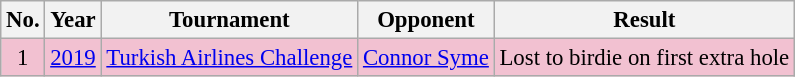<table class="wikitable" style="font-size:95%;">
<tr>
<th>No.</th>
<th>Year</th>
<th>Tournament</th>
<th>Opponent</th>
<th>Result</th>
</tr>
<tr style="background:#F2C1D1;">
<td align=center>1</td>
<td><a href='#'>2019</a></td>
<td><a href='#'>Turkish Airlines Challenge</a></td>
<td> <a href='#'>Connor Syme</a></td>
<td>Lost to birdie on first extra hole</td>
</tr>
</table>
